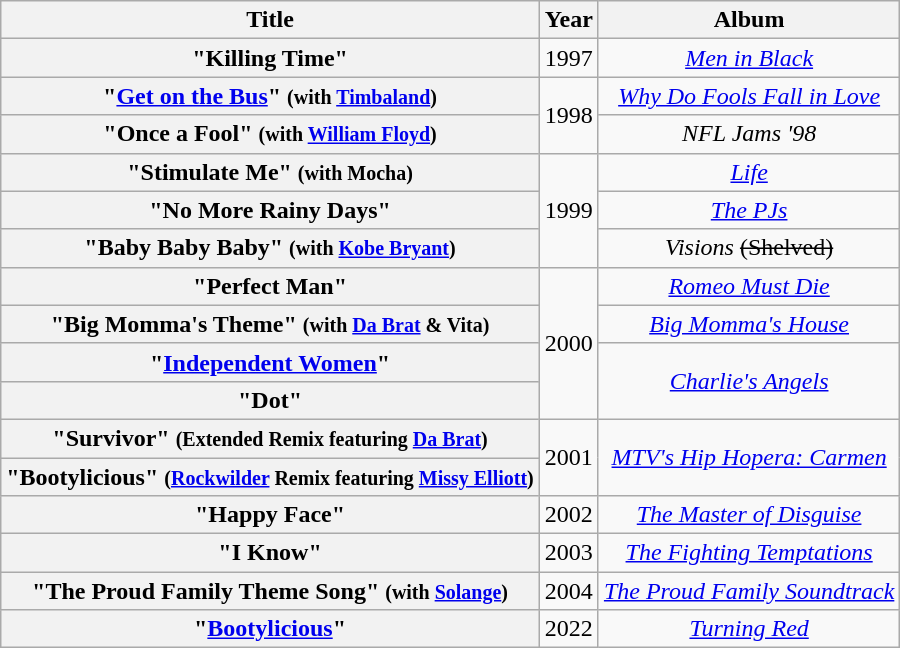<table class="wikitable plainrowheaders" style="text-align:center;">
<tr>
<th scope="col">Title</th>
<th scope="col">Year</th>
<th scope="col">Album</th>
</tr>
<tr>
<th scope="row">"Killing Time"</th>
<td>1997</td>
<td><em><a href='#'>Men in Black</a></em></td>
</tr>
<tr>
<th scope="row">"<a href='#'>Get on the Bus</a>" <small>(with <a href='#'>Timbaland</a>)</small></th>
<td rowspan="2">1998</td>
<td><em><a href='#'>Why Do Fools Fall in Love</a></em></td>
</tr>
<tr>
<th scope="row">"Once a Fool" <small>(with <a href='#'>William Floyd</a>)</small></th>
<td><em>NFL Jams '98</em></td>
</tr>
<tr>
<th scope="row">"Stimulate Me" <small>(with Mocha)</small></th>
<td rowspan="3">1999</td>
<td><em><a href='#'>Life</a></em></td>
</tr>
<tr>
<th scope="row">"No More Rainy Days"</th>
<td><em><a href='#'>The PJs</a></em></td>
</tr>
<tr>
<th scope="row">"Baby Baby Baby" <small>(with <a href='#'>Kobe Bryant</a>)</small></th>
<td><em>Visions</em> <s>(Shelved)</s></td>
</tr>
<tr>
<th scope="row">"Perfect Man"</th>
<td rowspan="4">2000</td>
<td><em><a href='#'>Romeo Must Die</a></em></td>
</tr>
<tr>
<th scope="row">"Big Momma's Theme" <small>(with <a href='#'>Da Brat</a> & Vita)</small></th>
<td><em><a href='#'>Big Momma's House</a></em></td>
</tr>
<tr>
<th scope="row">"<a href='#'>Independent Women</a>"</th>
<td rowspan="2"><em><a href='#'>Charlie's Angels</a></em></td>
</tr>
<tr>
<th scope="row">"Dot"</th>
</tr>
<tr>
<th scope="row">"Survivor" <small>(Extended Remix featuring <a href='#'>Da Brat</a>)</small></th>
<td rowspan="2">2001</td>
<td rowspan="2"><em><a href='#'>MTV's Hip Hopera: Carmen</a></em></td>
</tr>
<tr>
<th scope="row">"Bootylicious" <small>(<a href='#'>Rockwilder</a> Remix featuring <a href='#'>Missy Elliott</a>)</small></th>
</tr>
<tr>
<th scope="row">"Happy Face"</th>
<td style="text-align:center;">2002</td>
<td><em><a href='#'>The Master of Disguise</a></em></td>
</tr>
<tr>
<th scope="row">"I Know"</th>
<td style="text-align:center;">2003</td>
<td><em><a href='#'>The Fighting Temptations</a></em></td>
</tr>
<tr>
<th scope="row">"The Proud Family Theme Song" <small>(with <a href='#'>Solange</a>)</small></th>
<td style="text-align:center;">2004</td>
<td><em><a href='#'>The Proud Family Soundtrack</a></em></td>
</tr>
<tr>
<th scope="row">"<a href='#'>Bootylicious</a>"</th>
<td style="text-align:center;">2022</td>
<td><em><a href='#'>Turning Red</a></em> </td>
</tr>
</table>
